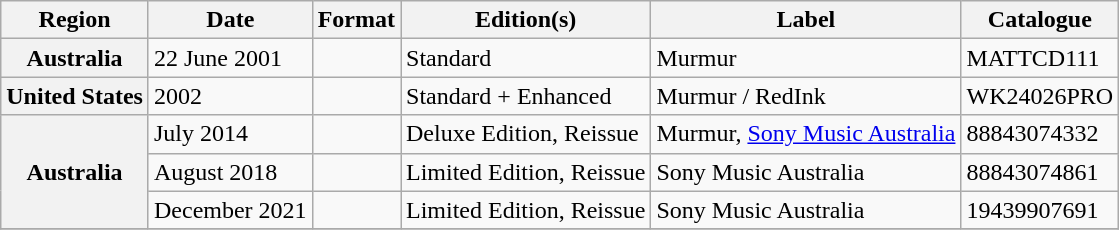<table class="wikitable plainrowheaders">
<tr>
<th scope="col">Region</th>
<th scope="col">Date</th>
<th scope="col">Format</th>
<th scope="col">Edition(s)</th>
<th scope="col">Label</th>
<th scope="col">Catalogue</th>
</tr>
<tr>
<th scope="row" rowspan="1">Australia</th>
<td>22 June 2001</td>
<td></td>
<td>Standard</td>
<td>Murmur</td>
<td>MATTCD111</td>
</tr>
<tr>
<th scope="row" rowspan="1">United States</th>
<td>2002</td>
<td></td>
<td>Standard + Enhanced</td>
<td>Murmur / RedInk</td>
<td>WK24026PRO</td>
</tr>
<tr>
<th scope="row" rowspan="3">Australia</th>
<td>July 2014</td>
<td></td>
<td>Deluxe Edition, Reissue</td>
<td>Murmur, <a href='#'>Sony Music Australia</a></td>
<td>88843074332</td>
</tr>
<tr>
<td>August 2018</td>
<td></td>
<td>Limited Edition, Reissue</td>
<td>Sony Music Australia</td>
<td>88843074861</td>
</tr>
<tr>
<td>December 2021</td>
<td></td>
<td>Limited Edition, Reissue</td>
<td>Sony Music Australia</td>
<td>19439907691</td>
</tr>
<tr>
</tr>
</table>
